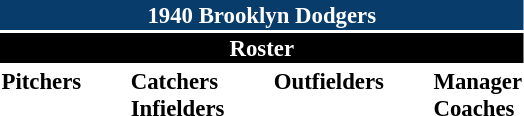<table class="toccolours" style="font-size: 95%;">
<tr>
<th colspan="10" style="background-color: #083c6b; color: white; text-align: center;">1940 Brooklyn Dodgers</th>
</tr>
<tr>
<td colspan="10" style="background-color: black; color: white; text-align: center;"><strong>Roster</strong></td>
</tr>
<tr>
<td valign="top"><strong>Pitchers</strong><br>
















</td>
<td width="25px"></td>
<td valign="top"><strong>Catchers</strong><br>



<strong>Infielders</strong>







</td>
<td width="25px"></td>
<td valign="top"><strong>Outfielders</strong><br>








</td>
<td width="25px"></td>
<td valign="top"><strong>Manager</strong><br>
<strong>Coaches</strong>


</td>
</tr>
</table>
